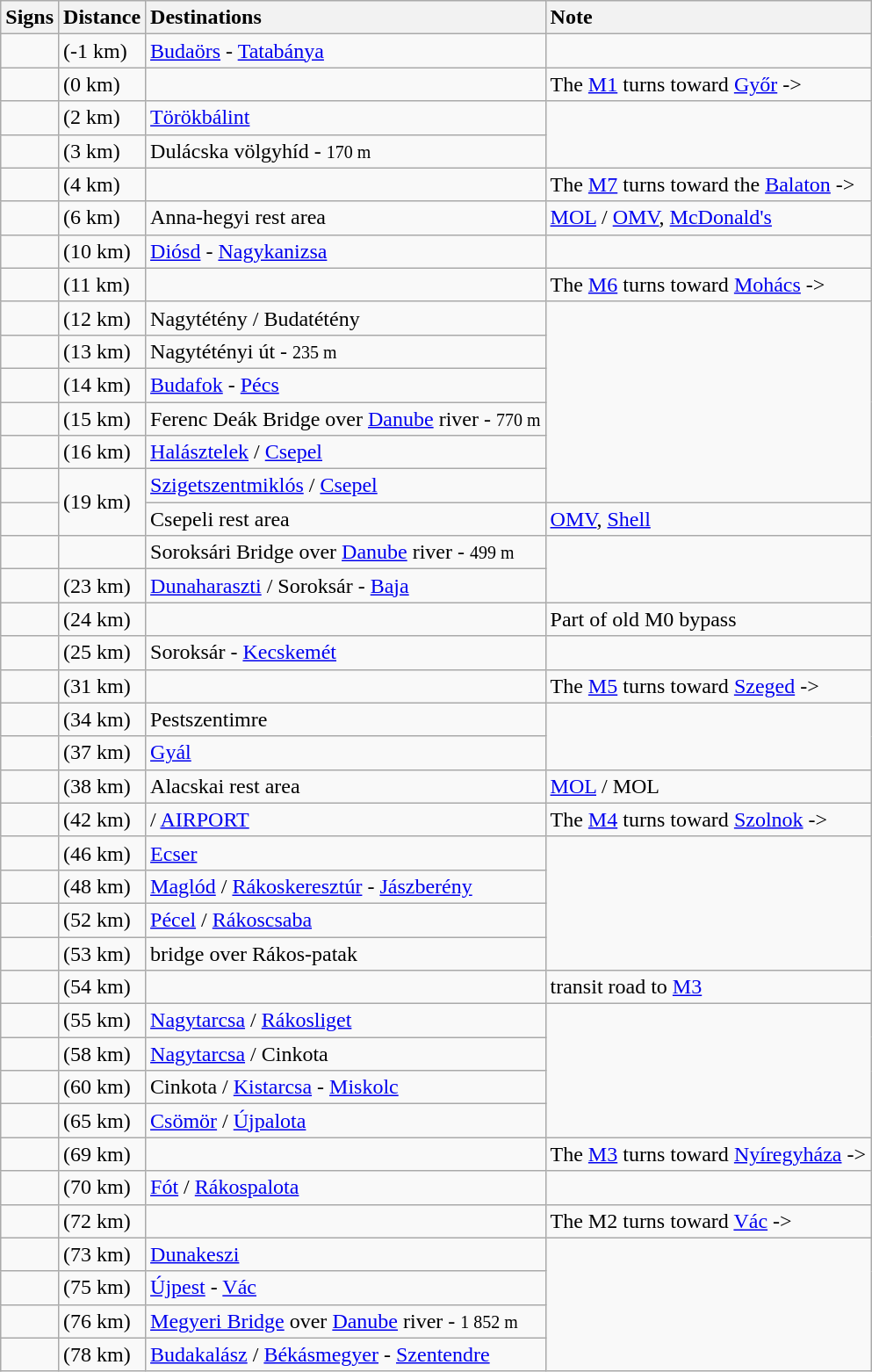<table class="wikitable sortable sticky-header">
<tr>
<th style="text-align:left">Signs</th>
<th style="text-align:left">Distance</th>
<th style="text-align:left">Destinations</th>
<th style="text-align:left">Note</th>
</tr>
<tr>
<td></td>
<td>(-1 km)</td>
<td><a href='#'>Budaörs</a>  - <a href='#'>Tatabánya</a></td>
</tr>
<tr>
<td></td>
<td> (0 km)</td>
<td></td>
<td>The <a href='#'>M1</a> turns toward <a href='#'>Győr</a> ->  </td>
</tr>
<tr>
<td></td>
<td> (2 km)</td>
<td><a href='#'>Törökbálint</a></td>
</tr>
<tr>
<td></td>
<td> (3 km)</td>
<td>Dulácska völgyhíd - <small>170 m</small></td>
</tr>
<tr>
<td></td>
<td> (4 km)</td>
<td></td>
<td>The <a href='#'>M7</a> turns toward the <a href='#'>Balaton</a> ->  </td>
</tr>
<tr>
<td> </td>
<td> (6 km)</td>
<td>Anna-hegyi rest area</td>
<td> <a href='#'>MOL</a> / <a href='#'>OMV</a>, <a href='#'>McDonald's</a></td>
</tr>
<tr>
<td></td>
<td> (10 km)</td>
<td><a href='#'>Diósd</a>  - <a href='#'>Nagykanizsa</a></td>
</tr>
<tr>
<td></td>
<td> (11 km)</td>
<td></td>
<td>The <a href='#'>M6</a> turns toward <a href='#'>Mohács</a> ->  </td>
</tr>
<tr>
<td></td>
<td> (12 km)</td>
<td>Nagytétény / Budatétény</td>
</tr>
<tr>
<td></td>
<td> (13 km)</td>
<td>Nagytétényi út - <small>235 m</small></td>
</tr>
<tr>
<td></td>
<td> (14 km)</td>
<td><a href='#'>Budafok</a>  - <a href='#'>Pécs</a></td>
</tr>
<tr>
<td></td>
<td> (15 km)</td>
<td>Ferenc Deák Bridge over <a href='#'>Danube</a> river - <small>770 m</small></td>
</tr>
<tr>
<td></td>
<td> (16 km)</td>
<td><a href='#'>Halásztelek</a> / <a href='#'>Csepel</a></td>
</tr>
<tr>
<td></td>
<td rowspan=2> (19 km)</td>
<td><a href='#'>Szigetszentmiklós</a> / <a href='#'>Csepel</a></td>
</tr>
<tr>
<td> </td>
<td>Csepeli rest area</td>
<td> <a href='#'>OMV</a>, <a href='#'>Shell</a></td>
</tr>
<tr>
<td></td>
<td></td>
<td>Soroksári Bridge over <a href='#'>Danube</a> river - <small>499 m</small></td>
</tr>
<tr>
<td></td>
<td> (23 km)</td>
<td><a href='#'>Dunaharaszti</a> / Soroksár  - <a href='#'>Baja</a></td>
</tr>
<tr>
<td></td>
<td> (24 km)</td>
<td></td>
<td>Part of old M0 bypass</td>
</tr>
<tr>
<td></td>
<td> (25 km)</td>
<td>Soroksár  - <a href='#'>Kecskemét</a></td>
</tr>
<tr>
<td></td>
<td> (31 km)</td>
<td></td>
<td>The <a href='#'>M5</a> turns toward <a href='#'>Szeged</a> ->  </td>
</tr>
<tr>
<td></td>
<td> (34 km)</td>
<td>Pestszentimre</td>
</tr>
<tr>
<td></td>
<td> (37 km)</td>
<td><a href='#'>Gyál</a></td>
</tr>
<tr>
<td> </td>
<td> (38 km)</td>
<td>Alacskai rest area</td>
<td> <a href='#'>MOL</a> / MOL</td>
</tr>
<tr>
<td></td>
<td> (42 km)</td>
<td> / <a href='#'>AIRPORT</a></td>
<td>The <a href='#'>M4</a> turns toward <a href='#'>Szolnok</a> ->  </td>
</tr>
<tr>
<td></td>
<td> (46 km)</td>
<td><a href='#'>Ecser</a></td>
</tr>
<tr>
<td></td>
<td> (48 km)</td>
<td><a href='#'>Maglód</a> / <a href='#'>Rákoskeresztúr</a>  - <a href='#'>Jászberény</a></td>
</tr>
<tr>
<td></td>
<td> (52 km)</td>
<td><a href='#'>Pécel</a> / <a href='#'>Rákoscsaba</a></td>
</tr>
<tr>
<td></td>
<td> (53 km)</td>
<td>bridge over Rákos-patak</td>
</tr>
<tr>
<td></td>
<td> (54 km)</td>
<td></td>
<td>transit road to <a href='#'>M3</a></td>
</tr>
<tr>
<td></td>
<td> (55 km)</td>
<td><a href='#'>Nagytarcsa</a> / <a href='#'>Rákosliget</a></td>
</tr>
<tr>
<td></td>
<td> (58 km)</td>
<td><a href='#'>Nagytarcsa</a> / Cinkota</td>
</tr>
<tr>
<td></td>
<td> (60 km)</td>
<td>Cinkota / <a href='#'>Kistarcsa</a>  - <a href='#'>Miskolc</a></td>
</tr>
<tr>
<td></td>
<td> (65 km)</td>
<td><a href='#'>Csömör</a> / <a href='#'>Újpalota</a></td>
</tr>
<tr>
<td></td>
<td> (69 km)</td>
<td></td>
<td>The <a href='#'>M3</a> turns toward <a href='#'>Nyíregyháza</a> ->  </td>
</tr>
<tr>
<td></td>
<td> (70 km)</td>
<td><a href='#'>Fót</a> / <a href='#'>Rákospalota</a></td>
</tr>
<tr>
<td></td>
<td> (72 km)</td>
<td></td>
<td>The M2 turns toward <a href='#'>Vác</a> ->  </td>
</tr>
<tr>
<td></td>
<td> (73 km)</td>
<td><a href='#'>Dunakeszi</a></td>
</tr>
<tr>
<td></td>
<td> (75 km)</td>
<td><a href='#'>Újpest</a>  - <a href='#'>Vác</a></td>
</tr>
<tr>
<td></td>
<td> (76 km)</td>
<td><a href='#'>Megyeri Bridge</a> over <a href='#'>Danube</a> river - <small>1 852 m</small></td>
</tr>
<tr>
<td></td>
<td> (78 km)</td>
<td><a href='#'>Budakalász</a> / <a href='#'>Békásmegyer</a>  - <a href='#'>Szentendre</a></td>
</tr>
</table>
